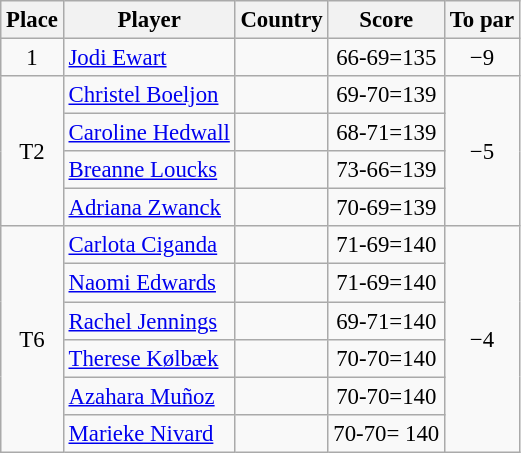<table class="wikitable" style="font-size:95%;">
<tr>
<th>Place</th>
<th>Player</th>
<th>Country</th>
<th>Score</th>
<th>To par</th>
</tr>
<tr>
<td align=center>1</td>
<td><a href='#'>Jodi Ewart</a></td>
<td></td>
<td align=center>66-69=135</td>
<td align=center>−9</td>
</tr>
<tr>
<td rowspan="4" align="center">T2</td>
<td><a href='#'>Christel Boeljon</a></td>
<td></td>
<td align=center>69-70=139</td>
<td rowspan="4" align=center>−5</td>
</tr>
<tr>
<td><a href='#'>Caroline Hedwall</a></td>
<td></td>
<td align=center>68-71=139</td>
</tr>
<tr>
<td><a href='#'>Breanne Loucks</a></td>
<td></td>
<td align=center>73-66=139</td>
</tr>
<tr>
<td><a href='#'>Adriana Zwanck</a></td>
<td></td>
<td align=center>70-69=139</td>
</tr>
<tr>
<td rowspan="6" align="center">T6</td>
<td><a href='#'>Carlota Ciganda</a></td>
<td></td>
<td align="center">71-69=140</td>
<td rowspan="6" align=center>−4</td>
</tr>
<tr>
<td><a href='#'>Naomi Edwards</a></td>
<td></td>
<td align=center>71-69=140</td>
</tr>
<tr>
<td><a href='#'>Rachel Jennings</a></td>
<td></td>
<td align=center>69-71=140</td>
</tr>
<tr>
<td><a href='#'>Therese Kølbæk</a></td>
<td></td>
<td align=center>70-70=140</td>
</tr>
<tr>
<td><a href='#'>Azahara Muñoz</a></td>
<td></td>
<td align=center>70-70=140</td>
</tr>
<tr>
<td><a href='#'>Marieke Nivard</a></td>
<td></td>
<td align=center>70-70= 140</td>
</tr>
</table>
